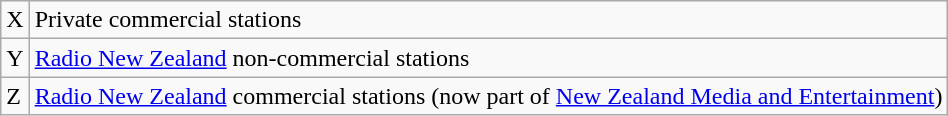<table class="wikitable">
<tr>
<td>X</td>
<td>Private commercial stations</td>
</tr>
<tr>
<td>Y</td>
<td><a href='#'>Radio New Zealand</a> non-commercial stations</td>
</tr>
<tr>
<td>Z</td>
<td><a href='#'>Radio New Zealand</a> commercial stations (now part of <a href='#'>New Zealand Media and Entertainment</a>)</td>
</tr>
</table>
